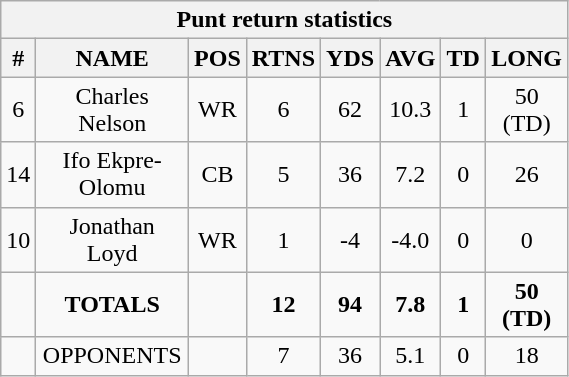<table style="width:30%; text-align:center;" class="wikitable collapsible collapsed">
<tr>
<th colspan="8">Punt return statistics</th>
</tr>
<tr>
<th>#</th>
<th>NAME</th>
<th>POS</th>
<th>RTNS</th>
<th>YDS</th>
<th>AVG</th>
<th>TD</th>
<th>LONG</th>
</tr>
<tr>
<td>6</td>
<td>Charles Nelson</td>
<td>WR</td>
<td>6</td>
<td>62</td>
<td>10.3</td>
<td>1</td>
<td>50 (TD)</td>
</tr>
<tr>
<td>14</td>
<td>Ifo Ekpre-Olomu</td>
<td>CB</td>
<td>5</td>
<td>36</td>
<td>7.2</td>
<td>0</td>
<td>26</td>
</tr>
<tr>
<td>10</td>
<td>Jonathan Loyd</td>
<td>WR</td>
<td>1</td>
<td>-4</td>
<td>-4.0</td>
<td>0</td>
<td>0</td>
</tr>
<tr>
<td></td>
<td><strong>TOTALS</strong></td>
<td></td>
<td><strong>12</strong></td>
<td><strong>94</strong></td>
<td><strong>7.8</strong></td>
<td><strong>1</strong></td>
<td><strong>50 (TD)</strong></td>
</tr>
<tr>
<td></td>
<td>OPPONENTS</td>
<td></td>
<td>7</td>
<td>36</td>
<td>5.1</td>
<td>0</td>
<td>18</td>
</tr>
</table>
